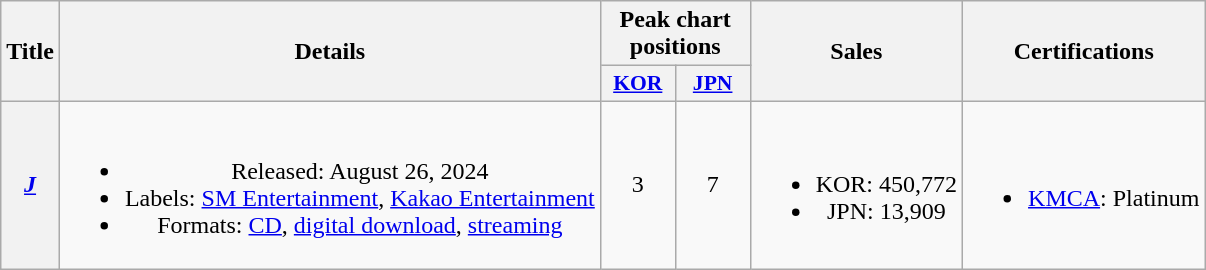<table class="wikitable plainrowheaders" style="text-align:center">
<tr>
<th scope="col" rowspan="2">Title</th>
<th scope="col" rowspan="2">Details</th>
<th scope="col" colspan="2">Peak chart positions</th>
<th scope="col" rowspan="2">Sales</th>
<th scope="col" rowspan="2">Certifications</th>
</tr>
<tr>
<th scope="col" style="font-size:90%; width:3em"><a href='#'>KOR</a><br></th>
<th scope="col" style="font-size:90%; width:3em"><a href='#'>JPN</a><br></th>
</tr>
<tr>
<th scope="row"><em><a href='#'>J</a></em></th>
<td><br><ul><li>Released: August 26, 2024</li><li>Labels: <a href='#'>SM Entertainment</a>, <a href='#'>Kakao Entertainment</a></li><li>Formats: <a href='#'>CD</a>, <a href='#'>digital download</a>, <a href='#'>streaming</a></li></ul></td>
<td>3</td>
<td>7</td>
<td><br><ul><li>KOR: 450,772</li><li>JPN: 13,909</li></ul></td>
<td><br><ul><li><a href='#'>KMCA</a>: Platinum</li></ul></td>
</tr>
</table>
